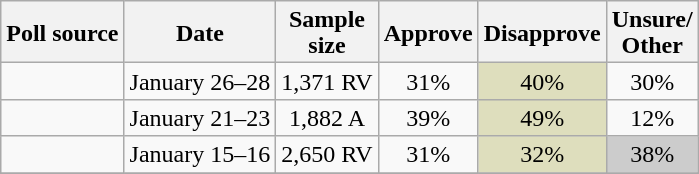<table class="wikitable sortable collapsible" style="text-align:center;line-height:17px">
<tr>
<th>Poll source</th>
<th>Date</th>
<th>Sample<br>size</th>
<th>Approve</th>
<th>Disapprove</th>
<th>Unsure/<br>Other</th>
</tr>
<tr>
<td></td>
<td>January 26–28</td>
<td>1,371 RV</td>
<td>31%</td>
<td style="background:#DEDEBD;">40%</td>
<td>30%</td>
</tr>
<tr>
<td></td>
<td>January 21–23</td>
<td>1,882 A</td>
<td>39%</td>
<td style="background:#DEDEBD;">49%</td>
<td>12%</td>
</tr>
<tr>
<td></td>
<td>January 15–16</td>
<td>2,650 RV</td>
<td>31%</td>
<td style="background:#DEDEBD;">32%</td>
<td style="background:#cccccc;">38%</td>
</tr>
<tr>
</tr>
</table>
